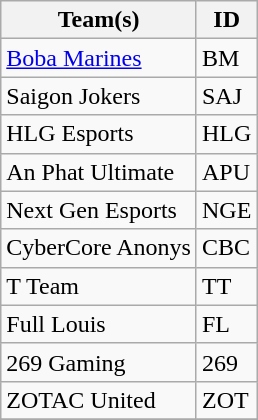<table class="wikitable">
<tr>
<th>Team(s)</th>
<th>ID</th>
</tr>
<tr>
<td> <a href='#'>Boba Marines</a></td>
<td>BM</td>
</tr>
<tr>
<td> Saigon Jokers</td>
<td>SAJ</td>
</tr>
<tr>
<td> HLG Esports</td>
<td>HLG</td>
</tr>
<tr>
<td> An Phat Ultimate</td>
<td>APU</td>
</tr>
<tr>
<td> Next Gen Esports</td>
<td>NGE</td>
</tr>
<tr>
<td> CyberCore Anonys</td>
<td>CBC</td>
</tr>
<tr>
<td> T Team</td>
<td>TT</td>
</tr>
<tr>
<td> Full Louis</td>
<td>FL</td>
</tr>
<tr>
<td> ⁠269 Gaming</td>
<td>269</td>
</tr>
<tr>
<td> ZOTAC United</td>
<td>ZOT</td>
</tr>
<tr>
</tr>
</table>
